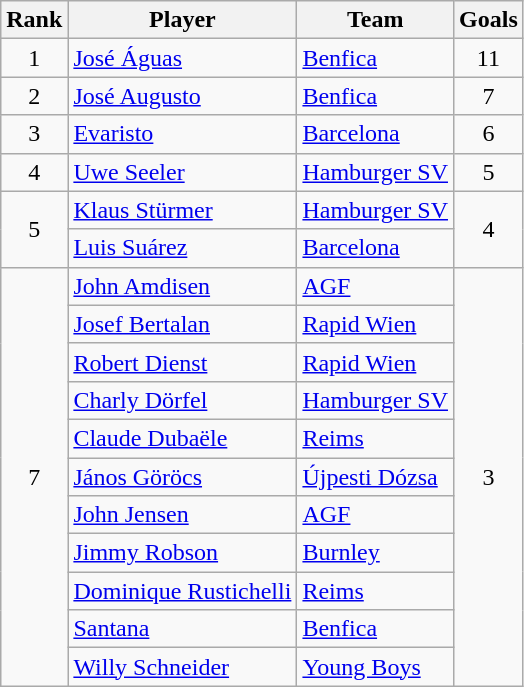<table class="wikitable" style="text-align:center">
<tr>
<th>Rank</th>
<th>Player</th>
<th>Team</th>
<th>Goals</th>
</tr>
<tr>
<td>1</td>
<td align="left"> <a href='#'>José Águas</a></td>
<td align="left"> <a href='#'>Benfica</a></td>
<td>11</td>
</tr>
<tr>
<td>2</td>
<td align="left"> <a href='#'>José Augusto</a></td>
<td align="left"> <a href='#'>Benfica</a></td>
<td>7</td>
</tr>
<tr>
<td>3</td>
<td align="left"> <a href='#'>Evaristo</a></td>
<td align="left"> <a href='#'>Barcelona</a></td>
<td>6</td>
</tr>
<tr>
<td>4</td>
<td align="left"> <a href='#'>Uwe Seeler</a></td>
<td align="left"> <a href='#'>Hamburger SV</a></td>
<td>5</td>
</tr>
<tr>
<td rowspan="2">5</td>
<td align="left"> <a href='#'>Klaus Stürmer</a></td>
<td align="left"> <a href='#'>Hamburger SV</a></td>
<td rowspan="2">4</td>
</tr>
<tr>
<td align="left"> <a href='#'>Luis Suárez</a></td>
<td align="left"> <a href='#'>Barcelona</a></td>
</tr>
<tr>
<td rowspan="11">7</td>
<td align="left"> <a href='#'>John Amdisen</a></td>
<td align="left"> <a href='#'>AGF</a></td>
<td rowspan="11">3</td>
</tr>
<tr>
<td align="left"> <a href='#'>Josef Bertalan</a></td>
<td align="left"> <a href='#'>Rapid Wien</a></td>
</tr>
<tr>
<td align="left"> <a href='#'>Robert Dienst</a></td>
<td align="left"> <a href='#'>Rapid Wien</a></td>
</tr>
<tr>
<td align="left"> <a href='#'>Charly Dörfel</a></td>
<td align="left"> <a href='#'>Hamburger SV</a></td>
</tr>
<tr>
<td align="left"> <a href='#'>Claude Dubaële</a></td>
<td align="left"> <a href='#'>Reims</a></td>
</tr>
<tr>
<td align="left"> <a href='#'>János Göröcs</a></td>
<td align="left"> <a href='#'>Újpesti Dózsa</a></td>
</tr>
<tr>
<td align="left"> <a href='#'>John Jensen</a></td>
<td align="left"> <a href='#'>AGF</a></td>
</tr>
<tr>
<td align="left"> <a href='#'>Jimmy Robson</a></td>
<td align="left"> <a href='#'>Burnley</a></td>
</tr>
<tr>
<td align="left"> <a href='#'>Dominique Rustichelli</a></td>
<td align="left"> <a href='#'>Reims</a></td>
</tr>
<tr>
<td align="left"> <a href='#'>Santana</a></td>
<td align="left"> <a href='#'>Benfica</a></td>
</tr>
<tr>
<td align="left"> <a href='#'>Willy Schneider</a></td>
<td align="left"> <a href='#'>Young Boys</a></td>
</tr>
</table>
